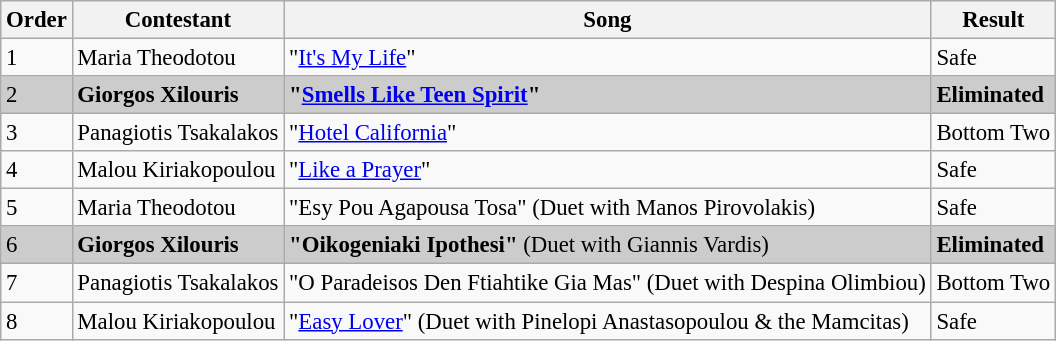<table class="wikitable" style="font-size: 95%;">
<tr>
<th>Order</th>
<th>Contestant</th>
<th>Song</th>
<th>Result</th>
</tr>
<tr>
<td>1</td>
<td>Maria Theodotou</td>
<td>"<a href='#'>It's My Life</a>"</td>
<td>Safe</td>
</tr>
<tr style="background:#ccc;">
<td>2</td>
<td><strong>Giorgos Xilouris</strong></td>
<td><strong>"<a href='#'>Smells Like Teen Spirit</a>"</strong></td>
<td><strong>Eliminated</strong></td>
</tr>
<tr>
<td>3</td>
<td>Panagiotis Tsakalakos</td>
<td>"<a href='#'>Hotel California</a>"</td>
<td>Bottom Two</td>
</tr>
<tr>
<td>4</td>
<td>Malou Kiriakopoulou</td>
<td>"<a href='#'>Like a Prayer</a>"</td>
<td>Safe</td>
</tr>
<tr>
<td>5</td>
<td>Maria Theodotou</td>
<td>"Esy Pou Agapousa Tosa" (Duet with Manos Pirovolakis)</td>
<td>Safe</td>
</tr>
<tr style="background:#ccc;">
<td>6</td>
<td><strong>Giorgos Xilouris</strong></td>
<td><strong>"Oikogeniaki Ipothesi"</strong> (Duet with Giannis Vardis)</td>
<td><strong>Eliminated</strong></td>
</tr>
<tr>
<td>7</td>
<td>Panagiotis Tsakalakos</td>
<td>"O Paradeisos Den Ftiahtike Gia Mas" (Duet with Despina Olimbiou)</td>
<td>Bottom Two</td>
</tr>
<tr>
<td>8</td>
<td>Malou Kiriakopoulou</td>
<td>"<a href='#'>Easy Lover</a>" (Duet with Pinelopi Anastasopoulou & the Mamcitas)</td>
<td>Safe</td>
</tr>
</table>
